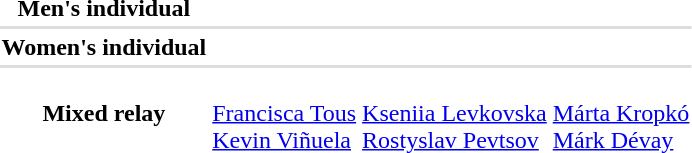<table>
<tr>
<th scope="row">Men's individual</th>
<td></td>
<td></td>
<td></td>
</tr>
<tr bgcolor=#DDDDDD>
<td colspan=4></td>
</tr>
<tr>
<th scope="row">Women's individual</th>
<td></td>
<td></td>
<td></td>
</tr>
<tr bgcolor=#DDDDDD>
<td colspan=4></td>
</tr>
<tr>
<th scope="row">Mixed relay</th>
<td><br><a href='#'>Francisca Tous</a><br><a href='#'>Kevin Viñuela</a></td>
<td><br><a href='#'>Kseniia Levkovska</a><br><a href='#'>Rostyslav Pevtsov</a></td>
<td><br><a href='#'>Márta Kropkó</a><br><a href='#'>Márk Dévay</a></td>
</tr>
</table>
